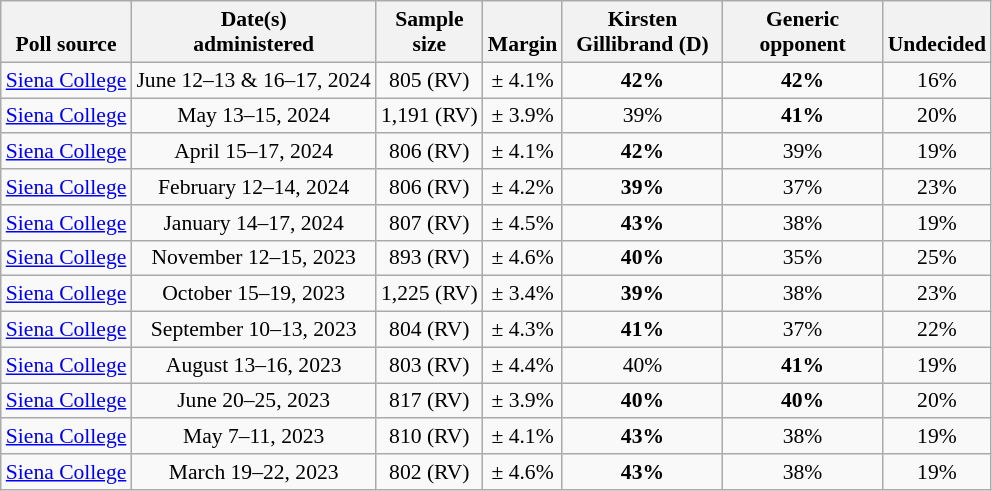<table class="wikitable tpl-blanktable" style="font-size:90%;text-align:center;">
<tr valign=bottom>
<th>Poll source</th>
<th>Date(s)<br>administered</th>
<th>Sample<br>size</th>
<th>Margin<br></th>
<th style="width:100px;">Kirsten<br>Gillibrand (D)</th>
<th style="width:100px;">Generic<br>opponent</th>
<th>Undecided</th>
</tr>
<tr>
<td><a href='#'>Siena College</a></td>
<td>June 12–13 & 16–17, 2024</td>
<td>805 (RV)</td>
<td>± 4.1%</td>
<td><strong>42%</strong></td>
<td><strong>42%</strong></td>
<td>16%</td>
</tr>
<tr>
<td><a href='#'>Siena College</a></td>
<td>May 13–15, 2024</td>
<td>1,191 (RV)</td>
<td>± 3.9%</td>
<td>39%</td>
<td><strong>41%</strong></td>
<td>20%</td>
</tr>
<tr>
<td><a href='#'>Siena College</a></td>
<td>April 15–17, 2024</td>
<td>806 (RV)</td>
<td>± 4.1%</td>
<td><strong>42%</strong></td>
<td>39%</td>
<td>19%</td>
</tr>
<tr>
<td><a href='#'>Siena College</a></td>
<td>February 12–14, 2024</td>
<td>806 (RV)</td>
<td>± 4.2%</td>
<td><strong>39%</strong></td>
<td>37%</td>
<td>23%</td>
</tr>
<tr>
<td><a href='#'>Siena College</a></td>
<td>January 14–17, 2024</td>
<td>807 (RV)</td>
<td>± 4.5%</td>
<td><strong>43%</strong></td>
<td>38%</td>
<td>19%</td>
</tr>
<tr>
<td><a href='#'>Siena College</a></td>
<td>November 12–15, 2023</td>
<td>893 (RV)</td>
<td>± 4.6%</td>
<td><strong>40%</strong></td>
<td>35%</td>
<td>25%</td>
</tr>
<tr>
<td><a href='#'>Siena College</a></td>
<td>October 15–19, 2023</td>
<td>1,225 (RV)</td>
<td>± 3.4%</td>
<td><strong>39%</strong></td>
<td>38%</td>
<td>23%</td>
</tr>
<tr>
<td><a href='#'>Siena College</a></td>
<td>September 10–13, 2023</td>
<td>804 (RV)</td>
<td>± 4.3%</td>
<td><strong>41%</strong></td>
<td>37%</td>
<td>22%</td>
</tr>
<tr>
<td><a href='#'>Siena College</a></td>
<td>August 13–16, 2023</td>
<td>803 (RV)</td>
<td>± 4.4%</td>
<td>40%</td>
<td><strong>41%</strong></td>
<td>19%</td>
</tr>
<tr>
<td><a href='#'>Siena College</a></td>
<td>June 20–25, 2023</td>
<td>817 (RV)</td>
<td>± 3.9%</td>
<td><strong>40%</strong></td>
<td><strong>40%</strong></td>
<td>20%</td>
</tr>
<tr>
<td><a href='#'>Siena College</a></td>
<td>May 7–11, 2023</td>
<td>810 (RV)</td>
<td>± 4.1%</td>
<td><strong>43%</strong></td>
<td>38%</td>
<td>19%</td>
</tr>
<tr>
<td><a href='#'>Siena College</a></td>
<td>March 19–22, 2023</td>
<td>802 (RV)</td>
<td>± 4.6%</td>
<td><strong>43%</strong></td>
<td>38%</td>
<td>19%</td>
</tr>
</table>
